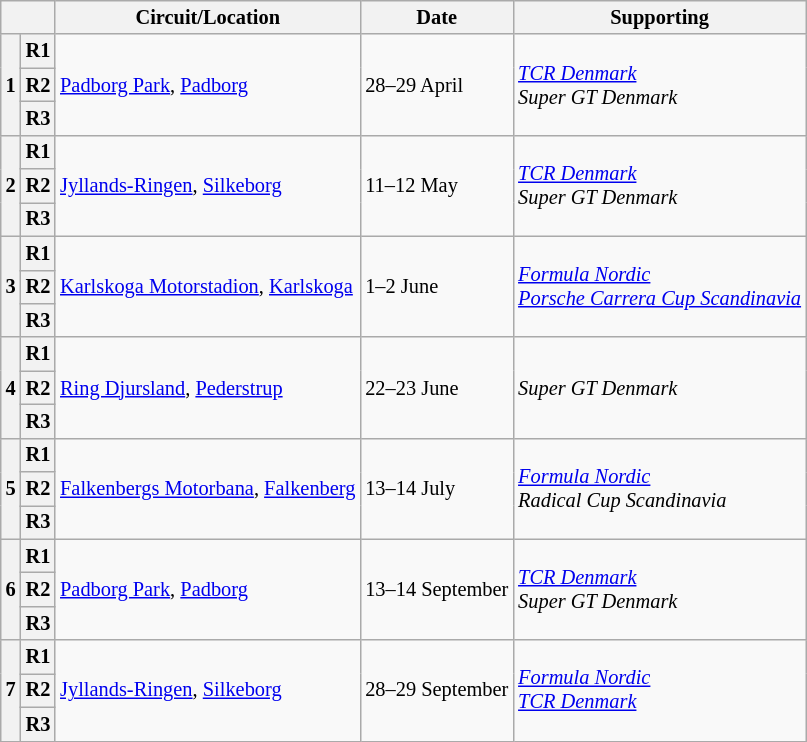<table class="wikitable" style="font-size: 85%">
<tr>
<th colspan=2></th>
<th>Circuit/Location</th>
<th>Date</th>
<th>Supporting</th>
</tr>
<tr>
<th rowspan=3>1</th>
<th>R1</th>
<td rowspan=3> <a href='#'>Padborg Park</a>, <a href='#'>Padborg</a></td>
<td rowspan=3>28–29 April</td>
<td rowspan=3><em><a href='#'>TCR Denmark</a><br>Super GT Denmark</em></td>
</tr>
<tr>
<th>R2</th>
</tr>
<tr>
<th>R3</th>
</tr>
<tr>
<th rowspan=3>2</th>
<th>R1</th>
<td rowspan=3> <a href='#'>Jyllands-Ringen</a>, <a href='#'>Silkeborg</a></td>
<td rowspan=3>11–12 May</td>
<td rowspan=3><em><a href='#'>TCR Denmark</a><br>Super GT Denmark</em></td>
</tr>
<tr>
<th>R2</th>
</tr>
<tr>
<th>R3</th>
</tr>
<tr>
<th rowspan=3>3</th>
<th>R1</th>
<td rowspan=3> <a href='#'>Karlskoga Motorstadion</a>, <a href='#'>Karlskoga</a></td>
<td rowspan=3>1–2 June</td>
<td rowspan=3><em><a href='#'>Formula Nordic</a><br><a href='#'>Porsche Carrera Cup Scandinavia</a></em></td>
</tr>
<tr>
<th>R2</th>
</tr>
<tr>
<th>R3</th>
</tr>
<tr>
<th rowspan=3>4</th>
<th>R1</th>
<td rowspan=3> <a href='#'>Ring Djursland</a>, <a href='#'>Pederstrup</a></td>
<td rowspan=3>22–23 June</td>
<td rowspan=3><em>Super GT Denmark</em></td>
</tr>
<tr>
<th>R2</th>
</tr>
<tr>
<th>R3</th>
</tr>
<tr>
<th rowspan=3>5</th>
<th>R1</th>
<td rowspan=3> <a href='#'>Falkenbergs Motorbana</a>, <a href='#'>Falkenberg</a></td>
<td rowspan=3>13–14 July</td>
<td rowspan=3><em><a href='#'>Formula Nordic</a><br>Radical Cup Scandinavia</em></td>
</tr>
<tr>
<th>R2</th>
</tr>
<tr>
<th>R3</th>
</tr>
<tr>
<th rowspan=3>6</th>
<th>R1</th>
<td rowspan=3> <a href='#'>Padborg Park</a>, <a href='#'>Padborg</a></td>
<td rowspan=3>13–14 September</td>
<td rowspan=3><em><a href='#'>TCR Denmark</a><br>Super GT Denmark</em></td>
</tr>
<tr>
<th>R2</th>
</tr>
<tr>
<th>R3</th>
</tr>
<tr>
<th rowspan=3>7</th>
<th>R1</th>
<td rowspan=3> <a href='#'>Jyllands-Ringen</a>, <a href='#'>Silkeborg</a></td>
<td rowspan=3>28–29 September</td>
<td rowspan=3><em><a href='#'>Formula Nordic</a><br><a href='#'>TCR Denmark</a></em></td>
</tr>
<tr>
<th>R2</th>
</tr>
<tr>
<th>R3</th>
</tr>
</table>
